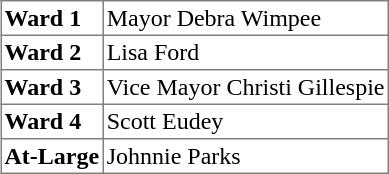<table class="toccolours" border="1" cellpadding="2" cellspacing="0" style="border-collapse: collapse; float:right; margin: .5em;">
<tr>
<td><strong>Ward 1</strong></td>
<td>Mayor Debra Wimpee</td>
</tr>
<tr>
<td><strong>Ward 2</strong></td>
<td>Lisa Ford</td>
</tr>
<tr>
<td><strong>Ward 3</strong></td>
<td>Vice Mayor Christi Gillespie</td>
</tr>
<tr>
<td><strong>Ward 4</strong></td>
<td>Scott Eudey</td>
</tr>
<tr>
<td><strong>At-Large</strong></td>
<td>Johnnie Parks</td>
</tr>
</table>
